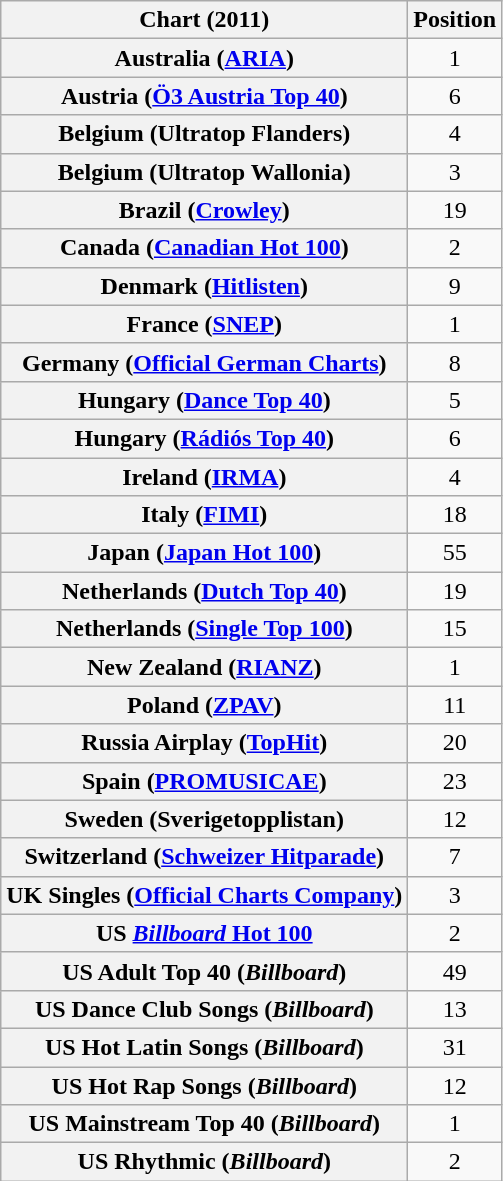<table class="wikitable plainrowheaders sortable" style="text-align:center">
<tr>
<th scope="col">Chart (2011)</th>
<th scope="col">Position</th>
</tr>
<tr>
<th scope="row">Australia (<a href='#'>ARIA</a>)</th>
<td style="text-align:center;">1</td>
</tr>
<tr>
<th scope="row">Austria (<a href='#'>Ö3 Austria Top 40</a>)</th>
<td style="text-align:center;">6</td>
</tr>
<tr>
<th scope="row">Belgium (Ultratop Flanders)</th>
<td style="text-align:center;">4</td>
</tr>
<tr>
<th scope="row">Belgium (Ultratop Wallonia)</th>
<td style="text-align:center;">3</td>
</tr>
<tr>
<th scope="row">Brazil (<a href='#'>Crowley</a>)</th>
<td style="text-align:center;">19</td>
</tr>
<tr>
<th scope="row">Canada (<a href='#'>Canadian Hot 100</a>)</th>
<td style="text-align:center;">2</td>
</tr>
<tr>
<th scope="row">Denmark (<a href='#'>Hitlisten</a>)</th>
<td style="text-align:center;">9</td>
</tr>
<tr>
<th scope="row">France (<a href='#'>SNEP</a>)</th>
<td style="text-align:center;">1</td>
</tr>
<tr>
<th scope="row">Germany (<a href='#'>Official German Charts</a>)</th>
<td style="text-align:center;">8</td>
</tr>
<tr>
<th scope="row">Hungary (<a href='#'>Dance Top 40</a>)</th>
<td style="text-align:center;">5</td>
</tr>
<tr>
<th scope="row">Hungary (<a href='#'>Rádiós Top 40</a>)</th>
<td style="text-align:center;">6</td>
</tr>
<tr>
<th scope="row">Ireland (<a href='#'>IRMA</a>)</th>
<td style="text-align:center;">4</td>
</tr>
<tr>
<th scope="row">Italy (<a href='#'>FIMI</a>)</th>
<td style="text-align:center;">18</td>
</tr>
<tr>
<th scope="row">Japan (<a href='#'>Japan Hot 100</a>)</th>
<td style="text-align:center;">55</td>
</tr>
<tr>
<th scope="row">Netherlands (<a href='#'>Dutch Top 40</a>)</th>
<td style="text-align:center;">19</td>
</tr>
<tr>
<th scope="row">Netherlands (<a href='#'>Single Top 100</a>)</th>
<td style="text-align:center;">15</td>
</tr>
<tr>
<th scope="row">New Zealand (<a href='#'>RIANZ</a>)</th>
<td style="text-align:center;">1</td>
</tr>
<tr>
<th scope="row">Poland (<a href='#'>ZPAV</a>)</th>
<td style="text-align:center;">11</td>
</tr>
<tr>
<th scope="row">Russia Airplay (<a href='#'>TopHit</a>)</th>
<td style="text-align:center;">20</td>
</tr>
<tr>
<th scope="row">Spain (<a href='#'>PROMUSICAE</a>)</th>
<td style="text-align:center;">23</td>
</tr>
<tr>
<th scope="row">Sweden (Sverigetopplistan)</th>
<td style="text-align:center;">12</td>
</tr>
<tr>
<th scope="row">Switzerland (<a href='#'>Schweizer Hitparade</a>)</th>
<td style="text-align:center;">7</td>
</tr>
<tr>
<th scope="row">UK Singles (<a href='#'>Official Charts Company</a>)</th>
<td style="text-align:center;">3</td>
</tr>
<tr>
<th scope="row">US <a href='#'><em>Billboard</em> Hot 100</a></th>
<td style="text-align:center;">2</td>
</tr>
<tr>
<th scope="row">US Adult Top 40 (<em>Billboard</em>)</th>
<td style="text-align:center;">49</td>
</tr>
<tr>
<th scope="row">US Dance Club Songs (<em>Billboard</em>)</th>
<td style="text-align:center;">13</td>
</tr>
<tr>
<th scope="row">US Hot Latin Songs (<em>Billboard</em>)</th>
<td style="text-align:center;">31</td>
</tr>
<tr>
<th scope="row">US Hot Rap Songs (<em>Billboard</em>)</th>
<td style="text-align:center;">12</td>
</tr>
<tr>
<th scope="row">US Mainstream Top 40 (<em>Billboard</em>)</th>
<td style="text-align:center;">1</td>
</tr>
<tr>
<th scope="row">US Rhythmic (<em>Billboard</em>)</th>
<td style="text-align:center;">2</td>
</tr>
</table>
